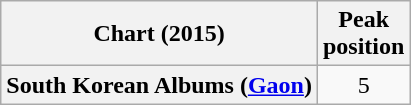<table class="wikitable plainrowheaders" style="text-align:center">
<tr>
<th scope="col">Chart (2015)</th>
<th scope="col">Peak<br>position</th>
</tr>
<tr>
<th scope="row">South Korean Albums (<a href='#'>Gaon</a>)</th>
<td>5</td>
</tr>
</table>
